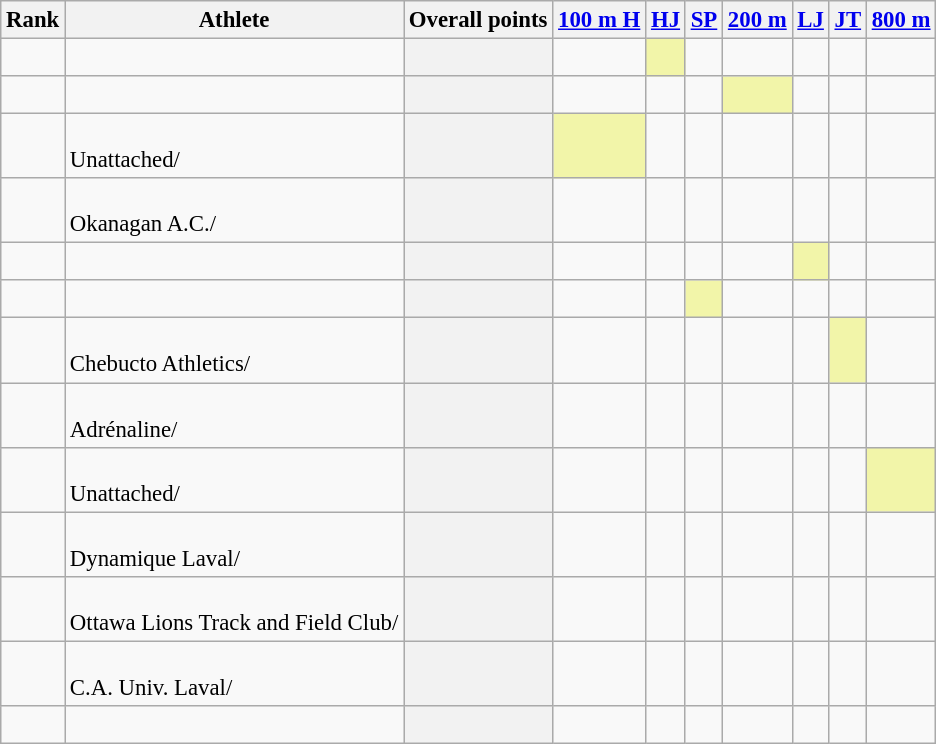<table class="wikitable sortable" style="font-size:95%;">
<tr>
<th>Rank</th>
<th>Athlete</th>
<th>Overall points</th>
<th><a href='#'>100 m H</a></th>
<th><a href='#'>HJ</a></th>
<th><a href='#'>SP</a></th>
<th><a href='#'>200 m</a></th>
<th><a href='#'>LJ</a></th>
<th><a href='#'>JT</a></th>
<th><a href='#'>800 m</a></th>
</tr>
<tr>
<td align=center></td>
<td align=left> <br></td>
<th></th>
<td></td>
<td bgcolor=#F2F5A9></td>
<td></td>
<td></td>
<td></td>
<td></td>
<td></td>
</tr>
<tr>
<td align=center></td>
<td align=left> <br></td>
<th></th>
<td></td>
<td></td>
<td></td>
<td bgcolor=#F2F5A9></td>
<td></td>
<td></td>
<td></td>
</tr>
<tr>
<td align=center></td>
<td align=left> <br>Unattached/</td>
<th></th>
<td bgcolor=#F2F5A9></td>
<td></td>
<td></td>
<td></td>
<td></td>
<td></td>
<td></td>
</tr>
<tr>
<td align=center></td>
<td align=left> <br>Okanagan A.C./</td>
<th></th>
<td></td>
<td></td>
<td></td>
<td></td>
<td></td>
<td></td>
<td></td>
</tr>
<tr>
<td align=center></td>
<td align=left> <br></td>
<th></th>
<td></td>
<td></td>
<td></td>
<td></td>
<td bgcolor=#F2F5A9></td>
<td></td>
<td></td>
</tr>
<tr>
<td align=center></td>
<td align=left> <br></td>
<th></th>
<td></td>
<td></td>
<td bgcolor=#F2F5A9></td>
<td></td>
<td></td>
<td></td>
<td></td>
</tr>
<tr>
<td align=center></td>
<td align=left> <br>Chebucto Athletics/</td>
<th></th>
<td></td>
<td></td>
<td></td>
<td></td>
<td></td>
<td bgcolor=#F2F5A9></td>
<td></td>
</tr>
<tr>
<td align=center></td>
<td align=left> <br>Adrénaline/</td>
<th></th>
<td></td>
<td></td>
<td></td>
<td></td>
<td></td>
<td></td>
<td></td>
</tr>
<tr>
<td align=center></td>
<td align=left> <br>Unattached/</td>
<th></th>
<td></td>
<td></td>
<td></td>
<td></td>
<td></td>
<td></td>
<td bgcolor=#F2F5A9></td>
</tr>
<tr>
<td align=center></td>
<td align=left> <br>Dynamique Laval/</td>
<th></th>
<td></td>
<td></td>
<td></td>
<td></td>
<td></td>
<td></td>
<td></td>
</tr>
<tr>
<td align=center></td>
<td align=left> <br>Ottawa Lions Track and Field Club/</td>
<th></th>
<td></td>
<td></td>
<td></td>
<td></td>
<td></td>
<td></td>
<td></td>
</tr>
<tr>
<td align=center></td>
<td align=left> <br>C.A. Univ. Laval/</td>
<th></th>
<td></td>
<td></td>
<td></td>
<td></td>
<td></td>
<td></td>
<td></td>
</tr>
<tr>
<td align=center></td>
<td align=left> <br></td>
<th></th>
<td></td>
<td></td>
<td></td>
<td></td>
<td></td>
<td></td>
<td></td>
</tr>
</table>
